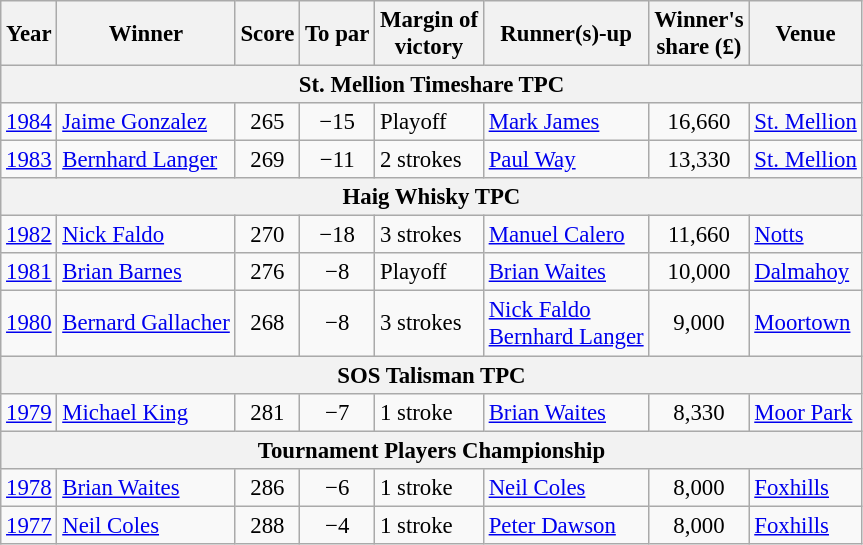<table class=wikitable style="font-size:95%">
<tr>
<th>Year</th>
<th>Winner</th>
<th>Score</th>
<th>To par</th>
<th>Margin of<br>victory</th>
<th>Runner(s)-up</th>
<th>Winner's<br>share (£)</th>
<th>Venue</th>
</tr>
<tr>
<th colspan=9>St. Mellion Timeshare TPC</th>
</tr>
<tr>
<td><a href='#'>1984</a></td>
<td> <a href='#'>Jaime Gonzalez</a></td>
<td align=center>265</td>
<td align=center>−15</td>
<td>Playoff</td>
<td> <a href='#'>Mark James</a></td>
<td align=center>16,660</td>
<td><a href='#'>St. Mellion</a></td>
</tr>
<tr>
<td><a href='#'>1983</a></td>
<td> <a href='#'>Bernhard Langer</a></td>
<td align=center>269</td>
<td align=center>−11</td>
<td>2 strokes</td>
<td> <a href='#'>Paul Way</a></td>
<td align=center>13,330</td>
<td><a href='#'>St. Mellion</a></td>
</tr>
<tr>
<th colspan=9>Haig Whisky TPC</th>
</tr>
<tr>
<td><a href='#'>1982</a></td>
<td> <a href='#'>Nick Faldo</a></td>
<td align=center>270</td>
<td align=center>−18</td>
<td>3 strokes</td>
<td> <a href='#'>Manuel Calero</a></td>
<td align=center>11,660</td>
<td><a href='#'>Notts</a></td>
</tr>
<tr>
<td><a href='#'>1981</a></td>
<td> <a href='#'>Brian Barnes</a></td>
<td align=center>276</td>
<td align=center>−8</td>
<td>Playoff</td>
<td> <a href='#'>Brian Waites</a></td>
<td align=center>10,000</td>
<td><a href='#'>Dalmahoy</a></td>
</tr>
<tr>
<td><a href='#'>1980</a></td>
<td> <a href='#'>Bernard Gallacher</a></td>
<td align=center>268</td>
<td align=center>−8</td>
<td>3 strokes</td>
<td> <a href='#'>Nick Faldo</a><br> <a href='#'>Bernhard Langer</a></td>
<td align=center>9,000</td>
<td><a href='#'>Moortown</a></td>
</tr>
<tr>
<th colspan=9>SOS Talisman TPC</th>
</tr>
<tr>
<td><a href='#'>1979</a></td>
<td> <a href='#'>Michael King</a></td>
<td align=center>281</td>
<td align=center>−7</td>
<td>1 stroke</td>
<td> <a href='#'>Brian Waites</a></td>
<td align=center>8,330</td>
<td><a href='#'>Moor Park</a></td>
</tr>
<tr>
<th colspan=9>Tournament Players Championship</th>
</tr>
<tr>
<td><a href='#'>1978</a></td>
<td> <a href='#'>Brian Waites</a></td>
<td align=center>286</td>
<td align=center>−6</td>
<td>1 stroke</td>
<td> <a href='#'>Neil Coles</a></td>
<td align=center>8,000</td>
<td><a href='#'>Foxhills</a></td>
</tr>
<tr>
<td><a href='#'>1977</a></td>
<td> <a href='#'>Neil Coles</a></td>
<td align=center>288</td>
<td align=center>−4</td>
<td>1 stroke</td>
<td> <a href='#'>Peter Dawson</a></td>
<td align=center>8,000</td>
<td><a href='#'>Foxhills</a></td>
</tr>
</table>
